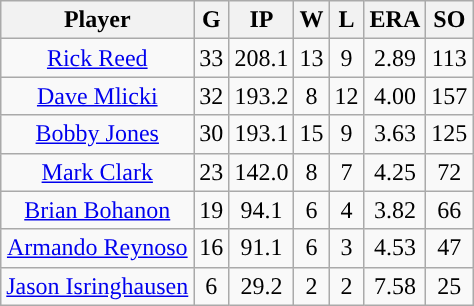<table class="wikitable sortable">
<tr>
<th>Player</th>
<th>G</th>
<th>IP</th>
<th>W</th>
<th>L</th>
<th>ERA</th>
<th>SO</th>
</tr>
<tr align="center">
<td><a href='#'>Rick Reed</a></td>
<td>33</td>
<td>208.1</td>
<td>13</td>
<td>9</td>
<td>2.89</td>
<td>113</td>
</tr>
<tr align="center">
<td><a href='#'>Dave Mlicki</a></td>
<td>32</td>
<td>193.2</td>
<td>8</td>
<td>12</td>
<td>4.00</td>
<td>157</td>
</tr>
<tr align="center">
<td><a href='#'>Bobby Jones</a></td>
<td>30</td>
<td>193.1</td>
<td>15</td>
<td>9</td>
<td>3.63</td>
<td>125</td>
</tr>
<tr align="center">
<td><a href='#'>Mark Clark</a></td>
<td>23</td>
<td>142.0</td>
<td>8</td>
<td>7</td>
<td>4.25</td>
<td>72</td>
</tr>
<tr align="center">
<td><a href='#'>Brian Bohanon</a></td>
<td>19</td>
<td>94.1</td>
<td>6</td>
<td>4</td>
<td>3.82</td>
<td>66</td>
</tr>
<tr align="center">
<td><a href='#'>Armando Reynoso</a></td>
<td>16</td>
<td>91.1</td>
<td>6</td>
<td>3</td>
<td>4.53</td>
<td>47</td>
</tr>
<tr align="center">
<td><a href='#'>Jason Isringhausen</a></td>
<td>6</td>
<td>29.2</td>
<td>2</td>
<td>2</td>
<td>7.58</td>
<td>25</td>
</tr>
</table>
